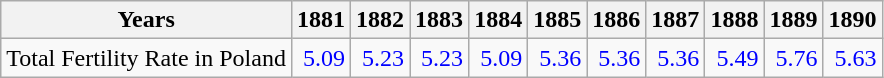<table class="wikitable " style="text-align:right">
<tr>
<th>Years</th>
<th>1881</th>
<th>1882</th>
<th>1883</th>
<th>1884</th>
<th>1885</th>
<th>1886</th>
<th>1887</th>
<th>1888</th>
<th>1889</th>
<th>1890</th>
</tr>
<tr>
<td align="left">Total Fertility Rate in Poland</td>
<td style="text-align:right; color:blue;">5.09</td>
<td style="text-align:right; color:blue;">5.23</td>
<td style="text-align:right; color:blue;">5.23</td>
<td style="text-align:right; color:blue;">5.09</td>
<td style="text-align:right; color:blue;">5.36</td>
<td style="text-align:right; color:blue;">5.36</td>
<td style="text-align:right; color:blue;">5.36</td>
<td style="text-align:right; color:blue;">5.49</td>
<td style="text-align:right; color:blue;">5.76</td>
<td style="text-align:right; color:blue;">5.63</td>
</tr>
</table>
